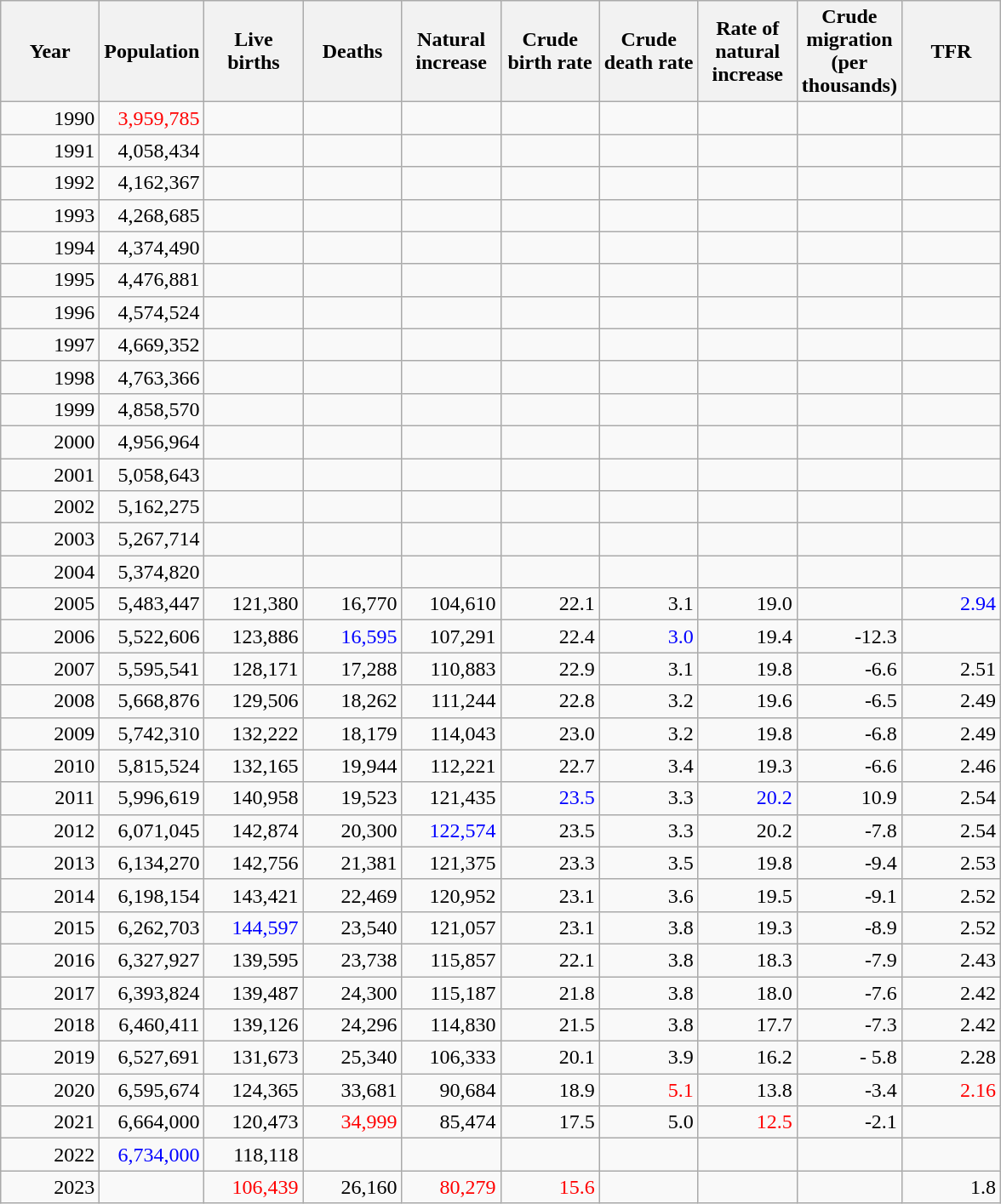<table class="wikitable sortable" style="text-align: right;">
<tr>
<th width="70">Year</th>
<th width="70">Population</th>
<th width="70">Live births</th>
<th width="70">Deaths</th>
<th width="70">Natural increase</th>
<th width="70">Crude birth rate</th>
<th width="70">Crude death rate</th>
<th width="70">Rate of natural increase</th>
<th width="70">Crude migration (per thousands)</th>
<th width="70">TFR</th>
</tr>
<tr>
<td align="right">1990</td>
<td style="color: red">3,959,785</td>
<td align="right"></td>
<td align="right"></td>
<td align="right"></td>
<td align="right"></td>
<td align="right"></td>
<td align="right"></td>
<td align="right"></td>
<td></td>
</tr>
<tr>
<td align="right">1991</td>
<td align="right">4,058,434</td>
<td align="right"></td>
<td align="right"></td>
<td align="right"></td>
<td align="right"></td>
<td align="right"></td>
<td align="right"></td>
<td align="right"></td>
<td></td>
</tr>
<tr>
<td align="right">1992</td>
<td align="right">4,162,367</td>
<td align="right"></td>
<td align="right"></td>
<td align="right"></td>
<td align="right"></td>
<td align="right"></td>
<td align="right"></td>
<td align="right"></td>
<td></td>
</tr>
<tr>
<td align="right">1993</td>
<td align="right">4,268,685</td>
<td align="right"></td>
<td align="right"></td>
<td align="right"></td>
<td align="right"></td>
<td align="right"></td>
<td align="right"></td>
<td align="right"></td>
<td></td>
</tr>
<tr>
<td align="right">1994</td>
<td align="right">4,374,490</td>
<td align="right"></td>
<td align="right"></td>
<td align="right"></td>
<td align="right"></td>
<td align="right"></td>
<td align="right"></td>
<td align="right"></td>
<td></td>
</tr>
<tr>
<td align="right">1995</td>
<td align="right">4,476,881</td>
<td align="right"></td>
<td align="right"></td>
<td align="right"></td>
<td align="right"></td>
<td align="right"></td>
<td align="right"></td>
<td align="right"></td>
<td></td>
</tr>
<tr>
<td align="right">1996</td>
<td align="right">4,574,524</td>
<td align="right"></td>
<td align="right"></td>
<td align="right"></td>
<td align="right"></td>
<td align="right"></td>
<td align="right"></td>
<td align="right"></td>
<td></td>
</tr>
<tr>
<td align="right">1997</td>
<td align="right">4,669,352</td>
<td align="right"></td>
<td align="right"></td>
<td align="right"></td>
<td align="right"></td>
<td align="right"></td>
<td align="right"></td>
<td align="right"></td>
<td></td>
</tr>
<tr>
<td align="right">1998</td>
<td align="right">4,763,366</td>
<td align="right"></td>
<td align="right"></td>
<td align="right"></td>
<td align="right"></td>
<td align="right"></td>
<td align="right"></td>
<td align="right"></td>
<td></td>
</tr>
<tr>
<td align="right">1999</td>
<td align="right">4,858,570</td>
<td align="right"></td>
<td align="right"></td>
<td align="right"></td>
<td align="right"></td>
<td align="right"></td>
<td align="right"></td>
<td align="right"></td>
<td></td>
</tr>
<tr>
<td align="right">2000</td>
<td align="right">4,956,964</td>
<td align="right"></td>
<td align="right"></td>
<td align="right"></td>
<td align="right"></td>
<td align="right"></td>
<td align="right"></td>
<td align="right"></td>
<td></td>
</tr>
<tr>
<td align="right">2001</td>
<td align="right">5,058,643</td>
<td align="right"></td>
<td align="right"></td>
<td align="right"></td>
<td align="right"></td>
<td align="right"></td>
<td align="right"></td>
<td align="right"></td>
<td></td>
</tr>
<tr>
<td align="right">2002</td>
<td align="right">5,162,275</td>
<td align="right"></td>
<td align="right"></td>
<td align="right"></td>
<td align="right"></td>
<td align="right"></td>
<td align="right"></td>
<td align="right"></td>
<td></td>
</tr>
<tr>
<td align="right">2003</td>
<td align="right">5,267,714</td>
<td align="right"></td>
<td align="right"></td>
<td align="right"></td>
<td align="right"></td>
<td align="right"></td>
<td align="right"></td>
<td align="right"></td>
<td></td>
</tr>
<tr>
<td align="right">2004</td>
<td align="right">5,374,820</td>
<td align="right"></td>
<td align="right"></td>
<td align="right"></td>
<td align="right"></td>
<td align="right"></td>
<td align="right"></td>
<td align="right"></td>
</tr>
<tr>
<td align="right">2005</td>
<td align="right">5,483,447</td>
<td align="right">121,380</td>
<td align="right">16,770</td>
<td align="right">104,610</td>
<td align="right">22.1</td>
<td align="right">3.1</td>
<td align="right">19.0</td>
<td></td>
<td style="color: blue">2.94</td>
</tr>
<tr>
<td align="right">2006</td>
<td align="right">5,522,606</td>
<td align="right">123,886</td>
<td style="color: blue">16,595</td>
<td align="right">107,291</td>
<td align="right">22.4</td>
<td style="color: blue">3.0</td>
<td align="right">19.4</td>
<td>-12.3</td>
<td align="right"></td>
</tr>
<tr>
<td align="right">2007</td>
<td align="right">5,595,541</td>
<td align="right">128,171</td>
<td align="right">17,288</td>
<td align="right">110,883</td>
<td align="right">22.9</td>
<td align="right">3.1</td>
<td align="right">19.8</td>
<td>-6.6</td>
<td align="right">2.51</td>
</tr>
<tr>
<td align="right">2008</td>
<td align="right">5,668,876</td>
<td align="right">129,506</td>
<td align="right">18,262</td>
<td align="right">111,244</td>
<td align="right">22.8</td>
<td align="right">3.2</td>
<td align="right">19.6</td>
<td>-6.5</td>
<td align="right">2.49</td>
</tr>
<tr>
<td align="right">2009</td>
<td align="right">5,742,310</td>
<td align="right">132,222</td>
<td align="right">18,179</td>
<td align="right">114,043</td>
<td align="right">23.0</td>
<td align="right">3.2</td>
<td align="right">19.8</td>
<td>-6.8</td>
<td align="right">2.49</td>
</tr>
<tr>
<td align="right">2010</td>
<td align="right">5,815,524</td>
<td align="right">132,165</td>
<td align="right">19,944</td>
<td align="right">112,221</td>
<td align="right">22.7</td>
<td align="right">3.4</td>
<td align="right">19.3</td>
<td>-6.6</td>
<td align="right">2.46</td>
</tr>
<tr>
<td align="right">2011</td>
<td align="right">5,996,619</td>
<td align="right">140,958</td>
<td align="right">19,523</td>
<td align="right">121,435</td>
<td style="color: blue">23.5</td>
<td align="right">3.3</td>
<td style="color: blue">20.2</td>
<td>10.9</td>
<td align="right">2.54</td>
</tr>
<tr>
<td align="right">2012</td>
<td align="right">6,071,045</td>
<td align="right">142,874</td>
<td align="right">20,300</td>
<td style="color: blue">122,574</td>
<td align="right">23.5</td>
<td align="right">3.3</td>
<td align="right">20.2</td>
<td>-7.8</td>
<td align="right">2.54</td>
</tr>
<tr>
<td align="right">2013</td>
<td align="right">6,134,270</td>
<td align="right">142,756</td>
<td align="right">21,381</td>
<td align="right">121,375</td>
<td align="right">23.3</td>
<td align="right">3.5</td>
<td align="right">19.8</td>
<td>-9.4</td>
<td align="right">2.53</td>
</tr>
<tr>
<td align="right">2014</td>
<td align="right">6,198,154</td>
<td align="right">143,421</td>
<td align="right">22,469</td>
<td align="right">120,952</td>
<td align="right">23.1</td>
<td align="right">3.6</td>
<td align="right">19.5</td>
<td>-9.1</td>
<td align="right">2.52</td>
</tr>
<tr>
<td align="right">2015</td>
<td align="right">6,262,703</td>
<td style="color: blue">144,597</td>
<td align="right">23,540</td>
<td align="right">121,057</td>
<td align="right">23.1</td>
<td align="right">3.8</td>
<td align="right">19.3</td>
<td>-8.9</td>
<td align="right">2.52</td>
</tr>
<tr>
<td align="right">2016</td>
<td align="right">6,327,927</td>
<td align="right">139,595</td>
<td align="right">23,738</td>
<td align="right">115,857</td>
<td align="right">22.1</td>
<td align="right">3.8</td>
<td align="right">18.3</td>
<td>-7.9</td>
<td align="right">2.43</td>
</tr>
<tr>
<td align="right">2017</td>
<td align="right">6,393,824</td>
<td align="right">139,487</td>
<td align="right">24,300</td>
<td align="right">115,187</td>
<td align="right">21.8</td>
<td align="right">3.8</td>
<td align="right">18.0</td>
<td>-7.6</td>
<td align="right">2.42</td>
</tr>
<tr>
<td align="right">2018</td>
<td align="right">6,460,411</td>
<td align="right">139,126</td>
<td align="right">24,296</td>
<td align="right">114,830</td>
<td align="right">21.5</td>
<td align="right">3.8</td>
<td align="right">17.7</td>
<td>-7.3</td>
<td align="right">2.42</td>
</tr>
<tr>
<td align="right">2019</td>
<td align="right">6,527,691</td>
<td align="right">131,673</td>
<td align="right">25,340</td>
<td align="right">106,333</td>
<td align="right">20.1</td>
<td align="right">3.9</td>
<td align="right">16.2</td>
<td>- 5.8</td>
<td align="right">2.28</td>
</tr>
<tr>
<td>2020</td>
<td>6,595,674</td>
<td>124,365</td>
<td>33,681</td>
<td>90,684</td>
<td>18.9</td>
<td style="color: red">5.1</td>
<td>13.8</td>
<td>-3.4</td>
<td style="color: red">2.16</td>
</tr>
<tr>
<td>2021</td>
<td>6,664,000</td>
<td>120,473</td>
<td style="color: red">34,999</td>
<td>85,474</td>
<td>17.5</td>
<td>5.0</td>
<td style="color: red">12.5</td>
<td>-2.1</td>
<td></td>
</tr>
<tr>
<td>2022</td>
<td style="color: blue">6,734,000</td>
<td>118,118</td>
<td style="color: red"></td>
<td style="color: red"></td>
<td style="color: red"></td>
<td></td>
<td style="color: red"></td>
<td></td>
</tr>
<tr>
<td>2023</td>
<td style="color: blue"></td>
<td style="color: red">106,439</td>
<td>26,160</td>
<td style="color: red">80,279</td>
<td style="color: red">15.6</td>
<td></td>
<td style="color: red"></td>
<td></td>
<td>1.8</td>
</tr>
</table>
